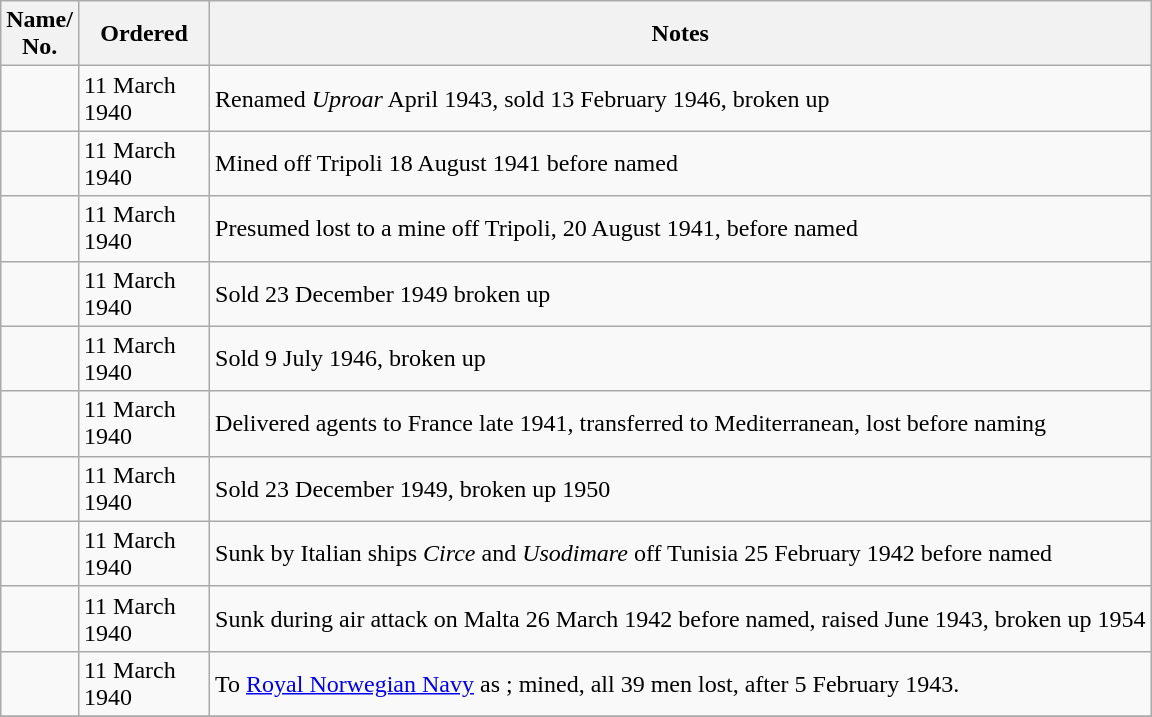<table class = "wikitable sortable">
<tr>
<th>Name/<br>No.</th>
<th scope="col" width="80px">Ordered</th>
<th>Notes</th>
</tr>
<tr>
<td></td>
<td>11 March 1940</td>
<td>Renamed <em>Uproar</em> April 1943, sold 13 February 1946, broken up</td>
</tr>
<tr>
<td></td>
<td>11 March 1940</td>
<td>Mined off Tripoli 18 August 1941 before named</td>
</tr>
<tr>
<td></td>
<td>11 March 1940</td>
<td>Presumed lost to a mine off Tripoli, 20 August 1941, before named</td>
</tr>
<tr>
<td></td>
<td>11 March 1940</td>
<td>Sold 23 December 1949 broken up</td>
</tr>
<tr>
<td></td>
<td>11 March 1940</td>
<td>Sold 9 July 1946, broken up</td>
</tr>
<tr>
<td></td>
<td>11 March 1940</td>
<td>Delivered agents to France late 1941, transferred to Mediterranean, lost before naming</td>
</tr>
<tr>
<td></td>
<td>11 March 1940</td>
<td>Sold 23 December 1949, broken up 1950</td>
</tr>
<tr>
<td></td>
<td>11 March 1940</td>
<td>Sunk by Italian ships <em>Circe</em> and <em>Usodimare</em> off Tunisia 25 February 1942 before named</td>
</tr>
<tr>
<td></td>
<td>11 March 1940</td>
<td>Sunk during air attack on Malta 26 March 1942 before named, raised June 1943, broken up 1954</td>
</tr>
<tr>
<td></td>
<td>11 March 1940</td>
<td>To <a href='#'>Royal Norwegian Navy</a> as ; mined, all 39 men lost, after 5 February 1943.</td>
</tr>
<tr>
</tr>
</table>
